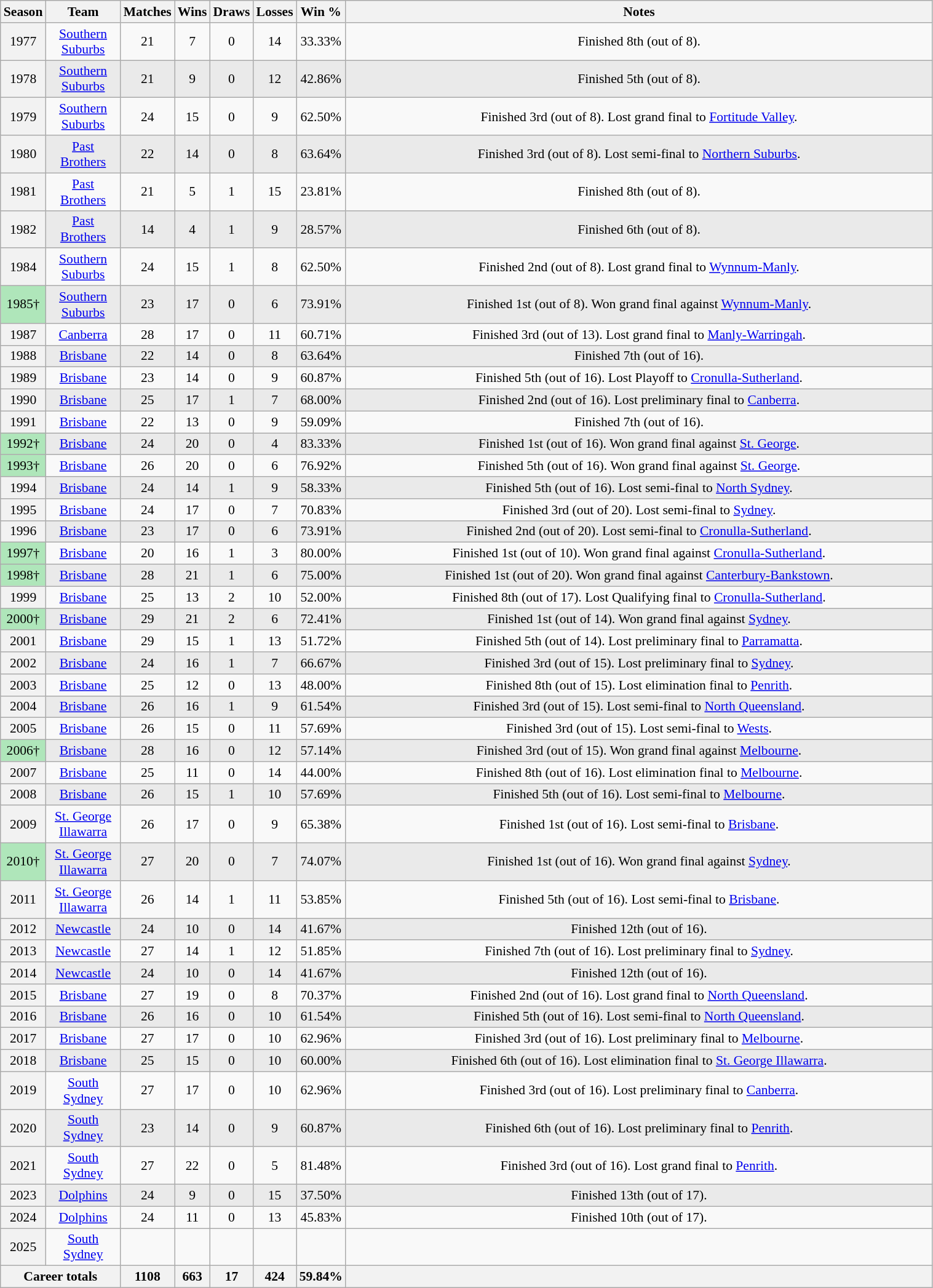<table class="wikitable sortable" style="font-size:90%; text-align:center; width:80%;">
<tr>
<th width="2%">Season</th>
<th width="8%">Team</th>
<th width="2%">Matches</th>
<th width="2%">Wins</th>
<th width="2%">Draws</th>
<th width="2%">Losses</th>
<th width="2%">Win %</th>
<th>Notes</th>
</tr>
<tr>
<th scope="row" style="text-align:center; font-weight:normal">1977</th>
<td> <a href='#'>Southern Suburbs</a></td>
<td>21</td>
<td>7</td>
<td>0</td>
<td>14</td>
<td>33.33%</td>
<td>Finished 8th (out of 8).</td>
</tr>
<tr style="background:#eaeaea;">
<th scope="row" style="text-align:center; font-weight:normal">1978</th>
<td> <a href='#'>Southern Suburbs</a></td>
<td>21</td>
<td>9</td>
<td>0</td>
<td>12</td>
<td>42.86%</td>
<td>Finished 5th (out of 8).</td>
</tr>
<tr>
<th scope="row" style="text-align:center; font-weight:normal">1979</th>
<td style="text-align:center;"> <a href='#'>Southern Suburbs</a></td>
<td>24</td>
<td>15</td>
<td>0</td>
<td>9</td>
<td>62.50%</td>
<td>Finished 3rd (out of 8). Lost grand final to <a href='#'>Fortitude Valley</a>.</td>
</tr>
<tr style="background:#eaeaea;">
<th scope="row" style="text-align:center; font-weight:normal">1980</th>
<td style="text-align:center;"> <a href='#'>Past Brothers</a></td>
<td>22</td>
<td>14</td>
<td>0</td>
<td>8</td>
<td>63.64%</td>
<td>Finished 3rd (out of 8). Lost semi-final to <a href='#'>Northern Suburbs</a>.</td>
</tr>
<tr>
<th scope="row" style="text-align:center; font-weight:normal">1981</th>
<td style="text-align:center;"> <a href='#'>Past Brothers</a></td>
<td>21</td>
<td>5</td>
<td>1</td>
<td>15</td>
<td>23.81%</td>
<td>Finished 8th (out of 8).</td>
</tr>
<tr style="background:#eaeaea;">
<th scope="row" style="text-align:center; font-weight:normal">1982</th>
<td style="text-align:center;"> <a href='#'>Past Brothers</a></td>
<td>14</td>
<td>4</td>
<td>1</td>
<td>9</td>
<td>28.57%</td>
<td>Finished 6th (out of 8).</td>
</tr>
<tr>
<th scope="row" style="text-align:center; font-weight:normal">1984</th>
<td style="text-align:center;"> <a href='#'>Southern Suburbs</a></td>
<td>24</td>
<td>15</td>
<td>1</td>
<td>8</td>
<td>62.50%</td>
<td>Finished 2nd (out of 8). Lost grand final to <a href='#'>Wynnum-Manly</a>.</td>
</tr>
<tr style="background:#eaeaea;">
<th scope="row" style="text-align:center; font-weight:normal; background:#afe6ba;">1985†</th>
<td style="text-align:center;"> <a href='#'>Southern Suburbs</a></td>
<td>23</td>
<td>17</td>
<td>0</td>
<td>6</td>
<td>73.91%</td>
<td>Finished 1st (out of 8). Won grand final against <a href='#'>Wynnum-Manly</a>.</td>
</tr>
<tr>
<th scope="row" style="text-align:center; font-weight:normal">1987</th>
<td style="text-align:center;"> <a href='#'>Canberra</a></td>
<td>28</td>
<td>17</td>
<td>0</td>
<td>11</td>
<td>60.71%</td>
<td>Finished 3rd (out of 13). Lost grand final to <a href='#'>Manly-Warringah</a>.</td>
</tr>
<tr style="background:#eaeaea;">
<th scope="row" style="text-align:center; font-weight:normal">1988</th>
<td style="text-align:center;"> <a href='#'>Brisbane</a></td>
<td>22</td>
<td>14</td>
<td>0</td>
<td>8</td>
<td>63.64%</td>
<td>Finished 7th (out of 16).</td>
</tr>
<tr>
<th scope="row" style="text-align:center; font-weight:normal">1989</th>
<td style="text-align:center;"> <a href='#'>Brisbane</a></td>
<td>23</td>
<td>14</td>
<td>0</td>
<td>9</td>
<td>60.87%</td>
<td>Finished 5th (out of 16). Lost Playoff to <a href='#'>Cronulla-Sutherland</a>.</td>
</tr>
<tr style="background:#eaeaea;">
<th scope="row" style="text-align:center; font-weight:normal">1990</th>
<td style="text-align:center;"> <a href='#'>Brisbane</a></td>
<td>25</td>
<td>17</td>
<td>1</td>
<td>7</td>
<td>68.00%</td>
<td>Finished 2nd (out of 16). Lost preliminary final to <a href='#'>Canberra</a>.</td>
</tr>
<tr>
<th scope="row" style="text-align:center; font-weight:normal">1991</th>
<td style="text-align:center;"> <a href='#'>Brisbane</a></td>
<td>22</td>
<td>13</td>
<td>0</td>
<td>9</td>
<td>59.09%</td>
<td>Finished 7th (out of 16).</td>
</tr>
<tr style="background:#eaeaea;">
<th scope="row" style="text-align:center; font-weight:normal; background:#afe6ba;">1992†</th>
<td style="text-align:center;"> <a href='#'>Brisbane</a></td>
<td>24</td>
<td>20</td>
<td>0</td>
<td>4</td>
<td>83.33%</td>
<td>Finished 1st (out of 16). Won grand final against <a href='#'>St. George</a>.</td>
</tr>
<tr>
<th scope="row" style="text-align:center; font-weight:normal; background:#afe6ba;">1993†</th>
<td style="text-align:center;"> <a href='#'>Brisbane</a></td>
<td>26</td>
<td>20</td>
<td>0</td>
<td>6</td>
<td>76.92%</td>
<td>Finished 5th (out of 16). Won grand final against <a href='#'>St. George</a>.</td>
</tr>
<tr style="background:#eaeaea;">
<th scope="row" style="text-align:center; font-weight:normal">1994</th>
<td style="text-align:center;"> <a href='#'>Brisbane</a></td>
<td>24</td>
<td>14</td>
<td>1</td>
<td>9</td>
<td>58.33%</td>
<td>Finished 5th (out of 16). Lost semi-final to <a href='#'>North Sydney</a>.</td>
</tr>
<tr>
<th scope="row" style="text-align:center; font-weight:normal">1995</th>
<td style="text-align:center;"> <a href='#'>Brisbane</a></td>
<td>24</td>
<td>17</td>
<td>0</td>
<td>7</td>
<td>70.83%</td>
<td>Finished 3rd (out of 20). Lost semi-final to <a href='#'>Sydney</a>.</td>
</tr>
<tr style="background:#eaeaea;">
<th scope="row" style="text-align:center; font-weight:normal">1996</th>
<td style="text-align:center;"> <a href='#'>Brisbane</a></td>
<td>23</td>
<td>17</td>
<td>0</td>
<td>6</td>
<td>73.91%</td>
<td>Finished 2nd (out of 20). Lost semi-final to <a href='#'>Cronulla-Sutherland</a>.</td>
</tr>
<tr>
<th scope="row" style="text-align:center; font-weight:normal; background:#afe6ba;">1997†</th>
<td style="text-align:center;"> <a href='#'>Brisbane</a></td>
<td>20</td>
<td>16</td>
<td>1</td>
<td>3</td>
<td>80.00%</td>
<td>Finished 1st (out of 10). Won grand final against <a href='#'>Cronulla-Sutherland</a>.</td>
</tr>
<tr style="background:#eaeaea;">
<th scope="row" style="text-align:center; font-weight:normal; background:#afe6ba;">1998†</th>
<td style="text-align:center;"> <a href='#'>Brisbane</a></td>
<td>28</td>
<td>21</td>
<td>1</td>
<td>6</td>
<td>75.00%</td>
<td>Finished 1st (out of 20). Won grand final against <a href='#'>Canterbury-Bankstown</a>.</td>
</tr>
<tr>
<th scope="row" style="text-align:center; font-weight:normal">1999</th>
<td style="text-align:center;"> <a href='#'>Brisbane</a></td>
<td>25</td>
<td>13</td>
<td>2</td>
<td>10</td>
<td>52.00%</td>
<td>Finished 8th (out of 17). Lost Qualifying final to <a href='#'>Cronulla-Sutherland</a>.</td>
</tr>
<tr style="background:#eaeaea;">
<th scope="row" style="text-align:center; font-weight:normal; background:#afe6ba;">2000†</th>
<td style="text-align:center;"> <a href='#'>Brisbane</a></td>
<td>29</td>
<td>21</td>
<td>2</td>
<td>6</td>
<td>72.41%</td>
<td>Finished 1st (out of 14). Won grand final against <a href='#'>Sydney</a>.</td>
</tr>
<tr>
<th scope="row" style="text-align:center; font-weight:normal">2001</th>
<td style="text-align:center;"> <a href='#'>Brisbane</a></td>
<td>29</td>
<td>15</td>
<td>1</td>
<td>13</td>
<td>51.72%</td>
<td>Finished 5th (out of 14). Lost preliminary final to <a href='#'>Parramatta</a>.</td>
</tr>
<tr style="background:#eaeaea;">
<th scope="row" style="text-align:center; font-weight:normal">2002</th>
<td style="text-align:center;"> <a href='#'>Brisbane</a></td>
<td>24</td>
<td>16</td>
<td>1</td>
<td>7</td>
<td>66.67%</td>
<td>Finished 3rd (out of 15). Lost preliminary final to <a href='#'>Sydney</a>.</td>
</tr>
<tr>
<th scope="row" style="text-align:center; font-weight:normal">2003</th>
<td style="text-align:center;"> <a href='#'>Brisbane</a></td>
<td>25</td>
<td>12</td>
<td>0</td>
<td>13</td>
<td>48.00%</td>
<td>Finished 8th (out of 15). Lost elimination final to <a href='#'>Penrith</a>.</td>
</tr>
<tr style="background:#eaeaea;">
<th scope="row" style="text-align:center; font-weight:normal">2004</th>
<td style="text-align:center;"> <a href='#'>Brisbane</a></td>
<td>26</td>
<td>16</td>
<td>1</td>
<td>9</td>
<td>61.54%</td>
<td>Finished 3rd (out of 15). Lost semi-final to <a href='#'>North Queensland</a>.</td>
</tr>
<tr>
<th scope="row" style="text-align:center; font-weight:normal">2005</th>
<td style="text-align:center;"> <a href='#'>Brisbane</a></td>
<td>26</td>
<td>15</td>
<td>0</td>
<td>11</td>
<td>57.69%</td>
<td>Finished 3rd (out of 15). Lost semi-final to <a href='#'>Wests</a>.</td>
</tr>
<tr style="background:#eaeaea;">
<th scope="row" style="text-align:center; font-weight:normal; background:#afe6ba;">2006†</th>
<td style="text-align:center;"> <a href='#'>Brisbane</a></td>
<td>28</td>
<td>16</td>
<td>0</td>
<td>12</td>
<td>57.14%</td>
<td>Finished 3rd (out of 15). Won grand final against <a href='#'>Melbourne</a>.</td>
</tr>
<tr>
<th scope="row" style="text-align:center; font-weight:normal">2007</th>
<td style="text-align:center;"> <a href='#'>Brisbane</a></td>
<td>25</td>
<td>11</td>
<td>0</td>
<td>14</td>
<td>44.00%</td>
<td>Finished 8th (out of 16). Lost elimination final to <a href='#'>Melbourne</a>.</td>
</tr>
<tr style="background:#eaeaea;">
<th scope="row" style="text-align:center; font-weight:normal">2008</th>
<td style="text-align:center;"> <a href='#'>Brisbane</a></td>
<td>26</td>
<td>15</td>
<td>1</td>
<td>10</td>
<td>57.69%</td>
<td>Finished 5th (out of 16). Lost semi-final to <a href='#'>Melbourne</a>.</td>
</tr>
<tr>
<th scope="row" style="text-align:center; font-weight:normal">2009</th>
<td style="text-align:center;"> <a href='#'>St. George Illawarra</a></td>
<td>26</td>
<td>17</td>
<td>0</td>
<td>9</td>
<td>65.38%</td>
<td>Finished 1st (out of 16). Lost semi-final to <a href='#'>Brisbane</a>.</td>
</tr>
<tr style="background:#eaeaea;">
<th scope="row" style="text-align:center; font-weight:normal; background:#afe6ba;">2010†</th>
<td style="text-align:center;"> <a href='#'>St. George Illawarra</a></td>
<td>27</td>
<td>20</td>
<td>0</td>
<td>7</td>
<td>74.07%</td>
<td>Finished 1st (out of 16). Won grand final against <a href='#'>Sydney</a>.</td>
</tr>
<tr>
<th scope="row" style="text-align:center; font-weight:normal">2011</th>
<td style="text-align:center;"> <a href='#'>St. George Illawarra</a></td>
<td>26</td>
<td>14</td>
<td>1</td>
<td>11</td>
<td>53.85%</td>
<td>Finished 5th (out of 16). Lost semi-final to <a href='#'>Brisbane</a>.</td>
</tr>
<tr style="background:#eaeaea;">
<th scope="row" style="text-align:center; font-weight:normal">2012</th>
<td style="text-align:center;"> <a href='#'>Newcastle</a></td>
<td>24</td>
<td>10</td>
<td>0</td>
<td>14</td>
<td>41.67%</td>
<td>Finished 12th (out of 16).</td>
</tr>
<tr>
<th scope="row" style="text-align:center; font-weight:normal">2013</th>
<td style="text-align:center;"> <a href='#'>Newcastle</a></td>
<td>27</td>
<td>14</td>
<td>1</td>
<td>12</td>
<td>51.85%</td>
<td>Finished 7th (out of 16). Lost preliminary final to <a href='#'>Sydney</a>.</td>
</tr>
<tr style="background:#eaeaea;">
<th scope="row" style="text-align:center; font-weight:normal">2014</th>
<td style="text-align:center;"> <a href='#'>Newcastle</a></td>
<td>24</td>
<td>10</td>
<td>0</td>
<td>14</td>
<td>41.67%</td>
<td>Finished 12th (out of 16).</td>
</tr>
<tr>
<th scope="row" style="text-align:center; font-weight:normal">2015</th>
<td style="text-align:center;"> <a href='#'>Brisbane</a></td>
<td>27</td>
<td>19</td>
<td>0</td>
<td>8</td>
<td>70.37%</td>
<td>Finished 2nd (out of 16). Lost grand final to <a href='#'>North Queensland</a>.</td>
</tr>
<tr style="background:#eaeaea;">
<th scope="row" style="text-align:center; font-weight:normal">2016</th>
<td style="text-align:center;"> <a href='#'>Brisbane</a></td>
<td>26</td>
<td>16</td>
<td>0</td>
<td>10</td>
<td>61.54%</td>
<td>Finished 5th (out of 16). Lost semi-final to <a href='#'>North Queensland</a>.</td>
</tr>
<tr>
<th scope="row" style="text-align:center; font-weight:normal">2017</th>
<td style="text-align:center;"> <a href='#'>Brisbane</a></td>
<td>27</td>
<td>17</td>
<td>0</td>
<td>10</td>
<td>62.96%</td>
<td>Finished 3rd (out of 16). Lost preliminary final to <a href='#'>Melbourne</a>.</td>
</tr>
<tr style="background:#eaeaea;">
<th scope="row" style="text-align:center; font-weight:normal">2018</th>
<td style="text-align:center;"> <a href='#'>Brisbane</a></td>
<td>25</td>
<td>15</td>
<td>0</td>
<td>10</td>
<td>60.00%</td>
<td>Finished 6th (out of 16). Lost elimination final to <a href='#'>St. George Illawarra</a>.</td>
</tr>
<tr>
<th scope="row" style="text-align:center; font-weight:normal">2019</th>
<td style="text-align:center;"> <a href='#'>South Sydney</a></td>
<td>27</td>
<td>17</td>
<td>0</td>
<td>10</td>
<td>62.96%</td>
<td>Finished 3rd (out of 16). Lost preliminary final to <a href='#'>Canberra</a>.</td>
</tr>
<tr style="background:#eaeaea;">
<th scope="row" style="text-align:center; font-weight:normal">2020</th>
<td style="text-align:center;"> <a href='#'>South Sydney</a></td>
<td>23</td>
<td>14</td>
<td>0</td>
<td>9</td>
<td>60.87%</td>
<td>Finished 6th (out of 16). Lost preliminary final to <a href='#'>Penrith</a>.</td>
</tr>
<tr>
<th scope="row" style="text-align:center; font-weight:normal">2021</th>
<td style="text-align:center;"> <a href='#'>South Sydney</a></td>
<td>27</td>
<td>22</td>
<td>0</td>
<td>5</td>
<td>81.48%</td>
<td>Finished 3rd (out of 16). Lost grand final to <a href='#'>Penrith</a>.</td>
</tr>
<tr style="background:#eaeaea;">
<th scope="row" style="text-align:center; font-weight:normal">2023</th>
<td style="text-align:center;"> <a href='#'>Dolphins</a></td>
<td>24</td>
<td>9</td>
<td>0</td>
<td>15</td>
<td>37.50%</td>
<td>Finished 13th (out of 17).</td>
</tr>
<tr>
<th scope="row" style="text-align:center; font-weight:normal">2024</th>
<td style="text-align:center;"> <a href='#'>Dolphins</a></td>
<td>24</td>
<td>11</td>
<td>0</td>
<td>13</td>
<td>45.83%</td>
<td>Finished 10th (out of 17).</td>
</tr>
<tr>
<th scope="row" style="text-align:center; font-weight:normal">2025</th>
<td style="text-align:center;"> <a href='#'>South Sydney</a></td>
<td></td>
<td></td>
<td></td>
<td></td>
<td></td>
<td></td>
</tr>
<tr class="sortbottom">
<th colspan="2">Career totals</th>
<th>1108</th>
<th>663</th>
<th>17</th>
<th>424</th>
<th>59.84%</th>
<th></th>
</tr>
</table>
